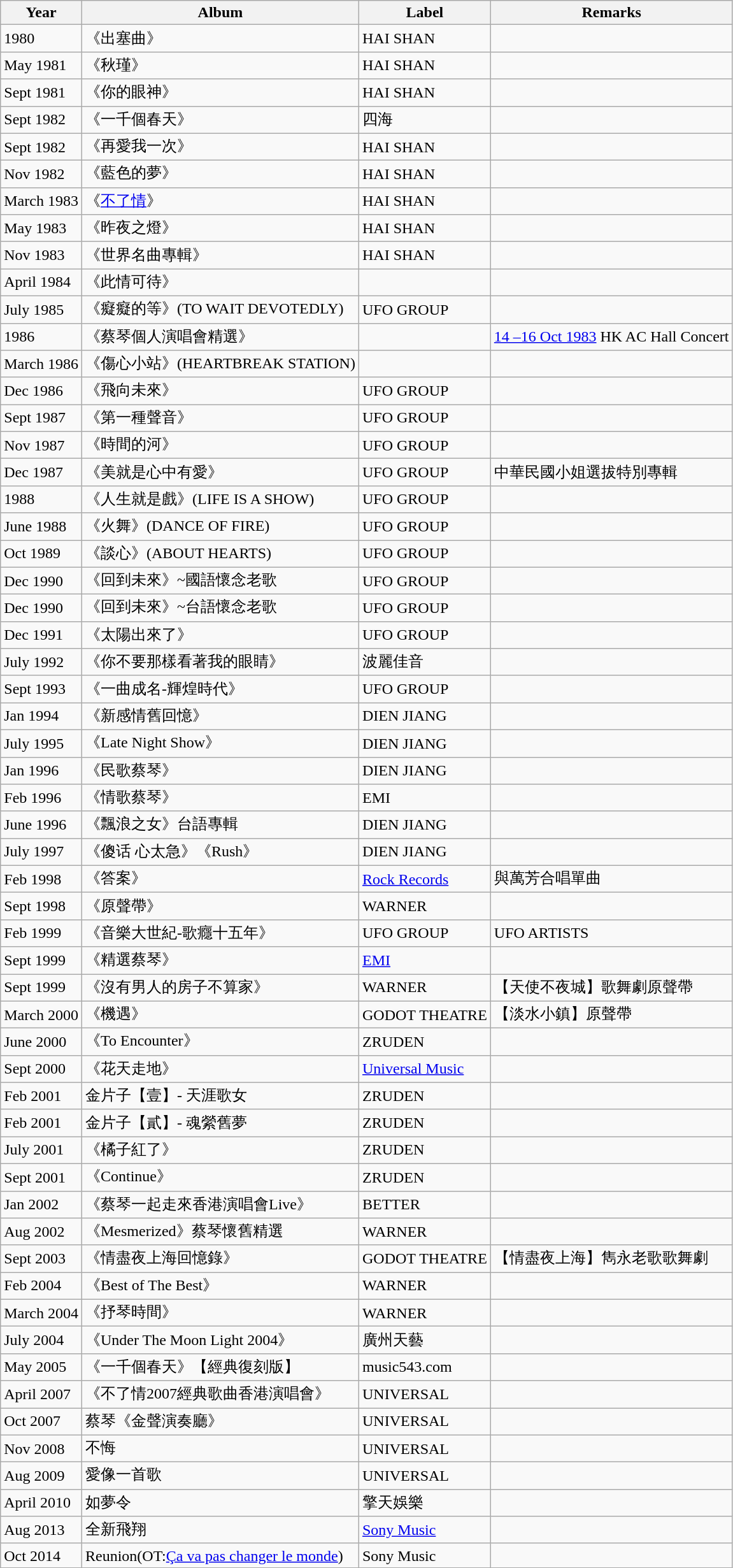<table class="wikitable">
<tr>
<th>Year</th>
<th>Album</th>
<th>Label</th>
<th>Remarks</th>
</tr>
<tr>
<td>1980</td>
<td>《出塞曲》</td>
<td>HAI SHAN</td>
<td></td>
</tr>
<tr>
<td>May 1981</td>
<td>《秋瑾》</td>
<td>HAI SHAN</td>
<td></td>
</tr>
<tr>
<td>Sept 1981</td>
<td>《你的眼神》</td>
<td>HAI SHAN</td>
<td></td>
</tr>
<tr>
<td>Sept 1982</td>
<td>《一千個春天》</td>
<td>四海</td>
<td></td>
</tr>
<tr>
<td>Sept 1982</td>
<td>《再愛我一次》</td>
<td>HAI SHAN</td>
<td></td>
</tr>
<tr>
<td>Nov 1982</td>
<td>《藍色的夢》</td>
<td>HAI SHAN</td>
<td></td>
</tr>
<tr>
<td>March 1983</td>
<td>《<a href='#'>不了情</a>》</td>
<td>HAI SHAN</td>
<td></td>
</tr>
<tr>
<td>May 1983</td>
<td>《昨夜之燈》</td>
<td>HAI SHAN</td>
<td></td>
</tr>
<tr>
<td>Nov 1983</td>
<td>《世界名曲專輯》</td>
<td>HAI SHAN</td>
<td></td>
</tr>
<tr>
<td>April 1984</td>
<td>《此情可待》</td>
<td></td>
<td></td>
</tr>
<tr>
<td>July 1985</td>
<td>《癡癡的等》(TO WAIT DEVOTEDLY)</td>
<td>UFO GROUP</td>
<td></td>
</tr>
<tr>
<td>1986</td>
<td>《蔡琴個人演唱會精選》</td>
<td></td>
<td><a href='#'>14 –16 Oct 1983</a> HK AC Hall Concert</td>
</tr>
<tr>
<td>March 1986</td>
<td>《傷心小站》(HEARTBREAK STATION)</td>
<td></td>
<td></td>
</tr>
<tr>
<td>Dec 1986</td>
<td>《飛向未來》</td>
<td>UFO GROUP</td>
<td></td>
</tr>
<tr>
<td>Sept 1987</td>
<td>《第一種聲音》</td>
<td>UFO GROUP</td>
<td></td>
</tr>
<tr>
<td>Nov 1987</td>
<td>《時間的河》</td>
<td>UFO GROUP</td>
<td></td>
</tr>
<tr>
<td>Dec 1987</td>
<td>《美就是心中有愛》</td>
<td>UFO GROUP</td>
<td>中華民國小姐選拔特別專輯</td>
</tr>
<tr>
<td>1988</td>
<td>《人生就是戲》(LIFE IS A SHOW)</td>
<td>UFO GROUP</td>
<td></td>
</tr>
<tr>
<td>June 1988</td>
<td>《火舞》(DANCE OF FIRE)</td>
<td>UFO GROUP</td>
<td></td>
</tr>
<tr>
<td>Oct 1989</td>
<td>《談心》(ABOUT HEARTS)</td>
<td>UFO GROUP</td>
<td></td>
</tr>
<tr>
<td>Dec 1990</td>
<td>《回到未來》~國語懷念老歌</td>
<td>UFO GROUP</td>
<td></td>
</tr>
<tr>
<td>Dec 1990</td>
<td>《回到未來》~台語懷念老歌</td>
<td>UFO GROUP</td>
<td></td>
</tr>
<tr>
<td>Dec 1991</td>
<td>《太陽出來了》</td>
<td>UFO GROUP</td>
<td></td>
</tr>
<tr>
<td>July 1992</td>
<td>《你不要那樣看著我的眼睛》</td>
<td>波麗佳音</td>
<td></td>
</tr>
<tr>
<td>Sept 1993</td>
<td>《一曲成名-輝煌時代》</td>
<td>UFO GROUP</td>
<td></td>
</tr>
<tr>
<td>Jan 1994</td>
<td>《新感情舊回憶》</td>
<td>DIEN JIANG</td>
<td></td>
</tr>
<tr>
<td>July 1995</td>
<td>《Late Night Show》</td>
<td>DIEN JIANG</td>
<td></td>
</tr>
<tr>
<td>Jan 1996</td>
<td>《民歌蔡琴》</td>
<td>DIEN JIANG</td>
<td></td>
</tr>
<tr>
<td>Feb 1996</td>
<td>《情歌蔡琴》</td>
<td>EMI</td>
<td></td>
</tr>
<tr>
<td>June 1996</td>
<td>《飄浪之女》台語專輯</td>
<td>DIEN JIANG</td>
<td></td>
</tr>
<tr>
<td>July 1997</td>
<td>《傻话 心太急》《Rush》</td>
<td>DIEN JIANG</td>
<td></td>
</tr>
<tr>
<td>Feb 1998</td>
<td>《答案》</td>
<td><a href='#'>Rock Records</a></td>
<td>與萬芳合唱單曲</td>
</tr>
<tr>
<td>Sept 1998</td>
<td>《原聲帶》</td>
<td>WARNER</td>
<td></td>
</tr>
<tr>
<td>Feb 1999</td>
<td>《音樂大世紀-歌癮十五年》</td>
<td>UFO GROUP</td>
<td>UFO ARTISTS</td>
</tr>
<tr>
<td>Sept 1999</td>
<td>《精選蔡琴》</td>
<td><a href='#'>EMI</a></td>
<td></td>
</tr>
<tr>
<td>Sept 1999</td>
<td>《沒有男人的房子不算家》</td>
<td>WARNER</td>
<td>【天使不夜城】歌舞劇原聲帶</td>
</tr>
<tr>
<td>March 2000</td>
<td>《機遇》</td>
<td>GODOT THEATRE</td>
<td>【淡水小鎮】原聲帶</td>
</tr>
<tr>
<td>June 2000</td>
<td>《To Encounter》</td>
<td>ZRUDEN</td>
<td></td>
</tr>
<tr>
<td>Sept 2000</td>
<td>《花天走地》</td>
<td><a href='#'>Universal Music</a></td>
<td></td>
</tr>
<tr>
<td>Feb 2001</td>
<td>金片子【壹】- 天涯歌女</td>
<td>ZRUDEN</td>
<td></td>
</tr>
<tr>
<td>Feb 2001</td>
<td>金片子【貳】- 魂縈舊夢</td>
<td>ZRUDEN</td>
<td></td>
</tr>
<tr>
<td>July 2001</td>
<td>《橘子紅了》</td>
<td>ZRUDEN</td>
<td></td>
</tr>
<tr>
<td>Sept 2001</td>
<td>《Continue》</td>
<td>ZRUDEN</td>
<td></td>
</tr>
<tr>
<td>Jan 2002</td>
<td>《蔡琴一起走來香港演唱會Live》</td>
<td>BETTER</td>
<td></td>
</tr>
<tr>
<td>Aug 2002</td>
<td>《Mesmerized》蔡琴懷舊精選</td>
<td>WARNER</td>
<td></td>
</tr>
<tr>
<td>Sept 2003</td>
<td>《情盡夜上海回憶錄》</td>
<td>GODOT THEATRE</td>
<td>【情盡夜上海】雋永老歌歌舞劇</td>
</tr>
<tr>
<td>Feb 2004</td>
<td>《Best of The Best》</td>
<td>WARNER</td>
<td></td>
</tr>
<tr>
<td>March 2004</td>
<td>《抒琴時間》</td>
<td>WARNER</td>
<td></td>
</tr>
<tr>
<td>July 2004</td>
<td>《Under The Moon Light 2004》</td>
<td>廣州天藝</td>
<td></td>
</tr>
<tr>
<td>May 2005</td>
<td>《一千個春天》【經典復刻版】</td>
<td>music543.com</td>
<td></td>
</tr>
<tr>
<td>April 2007</td>
<td>《不了情2007經典歌曲香港演唱會》</td>
<td>UNIVERSAL</td>
<td></td>
</tr>
<tr>
<td>Oct 2007</td>
<td>蔡琴《金聲演奏廳》</td>
<td>UNIVERSAL</td>
<td></td>
</tr>
<tr>
<td>Nov 2008</td>
<td>不悔</td>
<td>UNIVERSAL</td>
<td></td>
</tr>
<tr>
<td>Aug 2009</td>
<td>愛像一首歌</td>
<td>UNIVERSAL</td>
<td></td>
</tr>
<tr>
<td>April 2010</td>
<td>如夢令</td>
<td>擎天娛樂</td>
<td></td>
</tr>
<tr>
<td>Aug 2013</td>
<td>全新飛翔</td>
<td><a href='#'>Sony Music</a></td>
<td></td>
</tr>
<tr>
<td>Oct 2014</td>
<td>Reunion(OT:<a href='#'>Ça va pas changer le monde</a>)</td>
<td>Sony Music</td>
<td></td>
</tr>
</table>
